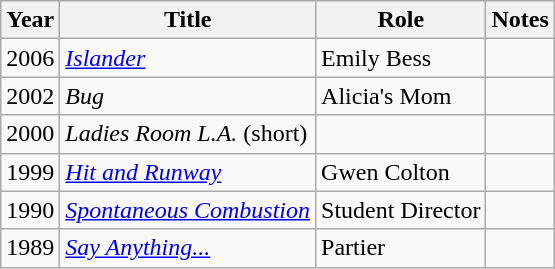<table class="wikitable sortable">
<tr>
<th>Year</th>
<th>Title</th>
<th>Role</th>
<th class="unsortable">Notes</th>
</tr>
<tr>
<td>2006</td>
<td><em><a href='#'>Islander</a></em></td>
<td>Emily Bess</td>
<td></td>
</tr>
<tr>
<td>2002</td>
<td><em>Bug</em></td>
<td>Alicia's Mom</td>
<td></td>
</tr>
<tr>
<td>2000</td>
<td><em>Ladies Room L.A.</em> (short)</td>
<td></td>
<td></td>
</tr>
<tr>
<td>1999</td>
<td><em><a href='#'>Hit and Runway</a></em></td>
<td>Gwen Colton</td>
<td></td>
</tr>
<tr>
<td>1990</td>
<td><em><a href='#'>Spontaneous Combustion</a></em></td>
<td>Student Director</td>
<td></td>
</tr>
<tr>
<td>1989</td>
<td><em><a href='#'>Say Anything...</a></em></td>
<td>Partier</td>
<td></td>
</tr>
</table>
